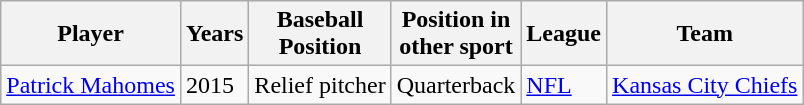<table class="wikitable">
<tr>
<th>Player</th>
<th>Years</th>
<th>Baseball<br>Position</th>
<th>Position in<br>other sport</th>
<th>League</th>
<th>Team</th>
</tr>
<tr>
<td><a href='#'>Patrick Mahomes</a></td>
<td>2015</td>
<td>Relief pitcher</td>
<td>Quarterback</td>
<td><a href='#'>NFL</a></td>
<td><a href='#'>Kansas City Chiefs</a></td>
</tr>
</table>
